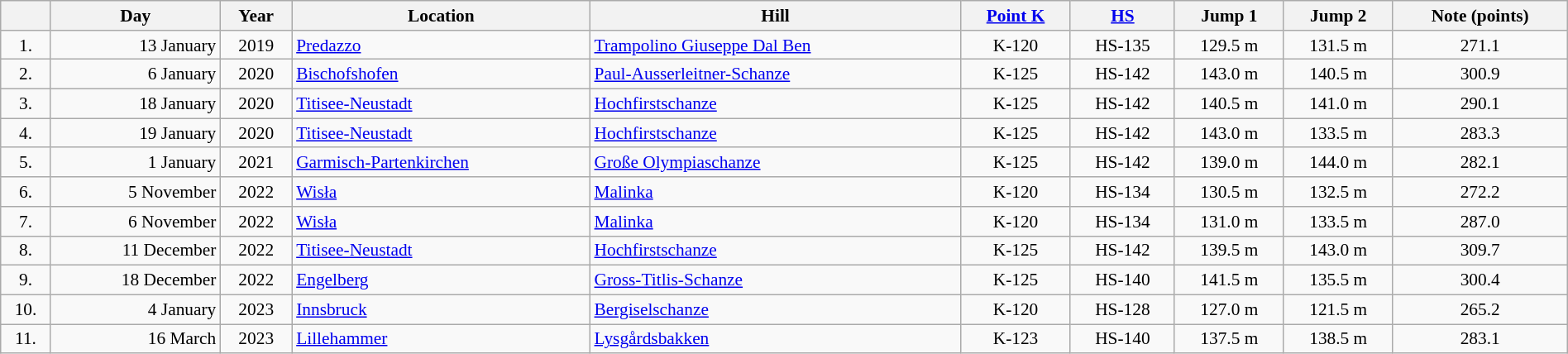<table width=100% style="font-size: 89%; text-align:center" class=wikitable>
<tr>
<th></th>
<th>Day</th>
<th>Year</th>
<th>Location</th>
<th>Hill</th>
<th><a href='#'>Point K</a></th>
<th><a href='#'>HS</a></th>
<th>Jump 1</th>
<th>Jump 2</th>
<th>Note (points)</th>
</tr>
<tr>
<td>1.</td>
<td align=right>13 January</td>
<td>2019</td>
<td align=left><a href='#'>Predazzo</a></td>
<td align=left><a href='#'>Trampolino Giuseppe Dal Ben</a></td>
<td>K-120</td>
<td>HS-135</td>
<td>129.5 m</td>
<td>131.5 m</td>
<td>271.1</td>
</tr>
<tr>
<td>2.</td>
<td align=right>6 January</td>
<td>2020</td>
<td align=left><a href='#'>Bischofshofen</a></td>
<td align=left><a href='#'>Paul-Ausserleitner-Schanze</a></td>
<td>K-125</td>
<td>HS-142</td>
<td>143.0 m</td>
<td>140.5 m</td>
<td>300.9</td>
</tr>
<tr>
<td>3.</td>
<td align=right>18 January</td>
<td>2020</td>
<td align=left><a href='#'>Titisee-Neustadt</a></td>
<td align=left><a href='#'>Hochfirstschanze</a></td>
<td>K-125</td>
<td>HS-142</td>
<td>140.5 m</td>
<td>141.0 m</td>
<td>290.1</td>
</tr>
<tr>
<td>4.</td>
<td align=right>19 January</td>
<td>2020</td>
<td align=left><a href='#'>Titisee-Neustadt</a></td>
<td align=left><a href='#'>Hochfirstschanze</a></td>
<td>K-125</td>
<td>HS-142</td>
<td>143.0 m</td>
<td>133.5 m</td>
<td>283.3</td>
</tr>
<tr>
<td>5.</td>
<td align=right>1 January</td>
<td>2021</td>
<td align=left><a href='#'>Garmisch-Partenkirchen</a></td>
<td align=left><a href='#'>Große Olympiaschanze</a></td>
<td>K-125</td>
<td>HS-142</td>
<td>139.0 m</td>
<td>144.0 m</td>
<td>282.1</td>
</tr>
<tr>
<td>6.</td>
<td align=right>5 November</td>
<td>2022</td>
<td align=left><a href='#'>Wisła</a></td>
<td align=left><a href='#'>Malinka</a></td>
<td>K-120</td>
<td>HS-134</td>
<td>130.5 m</td>
<td>132.5 m</td>
<td>272.2</td>
</tr>
<tr>
<td>7.</td>
<td align=right>6 November</td>
<td>2022</td>
<td align=left><a href='#'>Wisła</a></td>
<td align=left><a href='#'>Malinka</a></td>
<td>K-120</td>
<td>HS-134</td>
<td>131.0 m</td>
<td>133.5 m</td>
<td>287.0</td>
</tr>
<tr>
<td>8.</td>
<td align=right>11 December</td>
<td>2022</td>
<td align=left><a href='#'>Titisee-Neustadt</a></td>
<td align=left><a href='#'>Hochfirstschanze</a></td>
<td>K-125</td>
<td>HS-142</td>
<td>139.5 m</td>
<td>143.0 m</td>
<td>309.7</td>
</tr>
<tr>
<td>9.</td>
<td align=right>18 December</td>
<td>2022</td>
<td align=left><a href='#'>Engelberg</a></td>
<td align=left><a href='#'>Gross-Titlis-Schanze</a></td>
<td>K-125</td>
<td>HS-140</td>
<td>141.5 m</td>
<td>135.5 m</td>
<td>300.4</td>
</tr>
<tr>
<td>10.</td>
<td align=right>4 January</td>
<td>2023</td>
<td align=left><a href='#'>Innsbruck</a></td>
<td align=left><a href='#'>Bergiselschanze</a></td>
<td>K-120</td>
<td>HS-128</td>
<td>127.0 m</td>
<td>121.5 m</td>
<td>265.2</td>
</tr>
<tr>
<td>11.</td>
<td align=right>16 March</td>
<td>2023</td>
<td align=left><a href='#'>Lillehammer</a></td>
<td align=left><a href='#'>Lysgårdsbakken</a></td>
<td>K-123</td>
<td>HS-140</td>
<td>137.5 m</td>
<td>138.5 m</td>
<td>283.1</td>
</tr>
</table>
